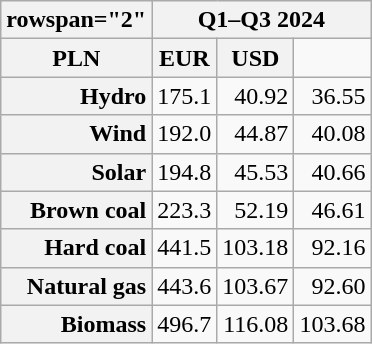<table class="wikitable static-row-numbers sticky-header hover-highlight" style="text-align: right;">
<tr>
<th>rowspan="2" </th>
<th colspan="3">Q1–Q3 2024</th>
</tr>
<tr class="static-row-header">
<th>PLN</th>
<th>EUR</th>
<th>USD</th>
</tr>
<tr>
<th style="text-align: right;">Hydro</th>
<td>175.1</td>
<td>40.92</td>
<td>36.55</td>
</tr>
<tr>
<th style="text-align: right;">Wind</th>
<td>192.0</td>
<td>44.87</td>
<td>40.08</td>
</tr>
<tr>
<th style="text-align: right;">Solar</th>
<td>194.8</td>
<td>45.53</td>
<td>40.66</td>
</tr>
<tr>
<th style="text-align: right;">Brown coal</th>
<td>223.3</td>
<td>52.19</td>
<td>46.61</td>
</tr>
<tr>
<th style="text-align: right;">Hard coal</th>
<td>441.5</td>
<td>103.18</td>
<td>92.16</td>
</tr>
<tr>
<th style="text-align: right;">Natural gas</th>
<td>443.6</td>
<td>103.67</td>
<td>92.60</td>
</tr>
<tr>
<th style="text-align: right;">Biomass</th>
<td>496.7</td>
<td>116.08</td>
<td>103.68</td>
</tr>
</table>
